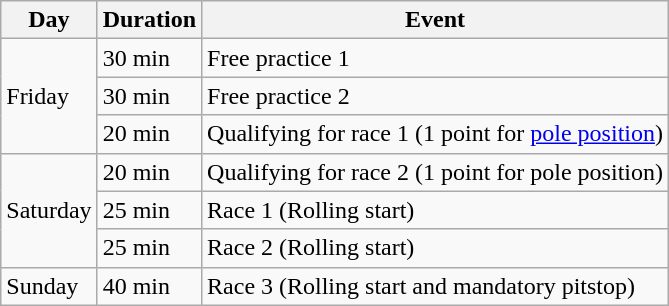<table class="wikitable">
<tr>
<th>Day</th>
<th>Duration</th>
<th>Event</th>
</tr>
<tr>
<td rowspan="3">Friday</td>
<td>30 min</td>
<td>Free practice 1</td>
</tr>
<tr>
<td>30 min</td>
<td>Free practice 2</td>
</tr>
<tr>
<td>20 min</td>
<td>Qualifying for race 1 (1 point for <a href='#'>pole position</a>)</td>
</tr>
<tr>
<td rowspan="3">Saturday</td>
<td>20 min</td>
<td>Qualifying for race 2 (1 point for pole position)</td>
</tr>
<tr>
<td>25 min</td>
<td>Race 1 (Rolling start)</td>
</tr>
<tr>
<td>25 min</td>
<td>Race 2 (Rolling start)</td>
</tr>
<tr>
<td>Sunday</td>
<td>40 min</td>
<td>Race 3 (Rolling start and mandatory pitstop)</td>
</tr>
</table>
